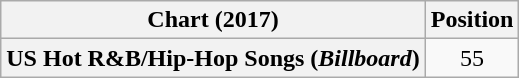<table class="wikitable plainrowheaders" style="text-align:center">
<tr>
<th scope="col">Chart (2017)</th>
<th scope="col">Position</th>
</tr>
<tr>
<th scope="row">US Hot R&B/Hip-Hop Songs (<em>Billboard</em>)</th>
<td>55</td>
</tr>
</table>
